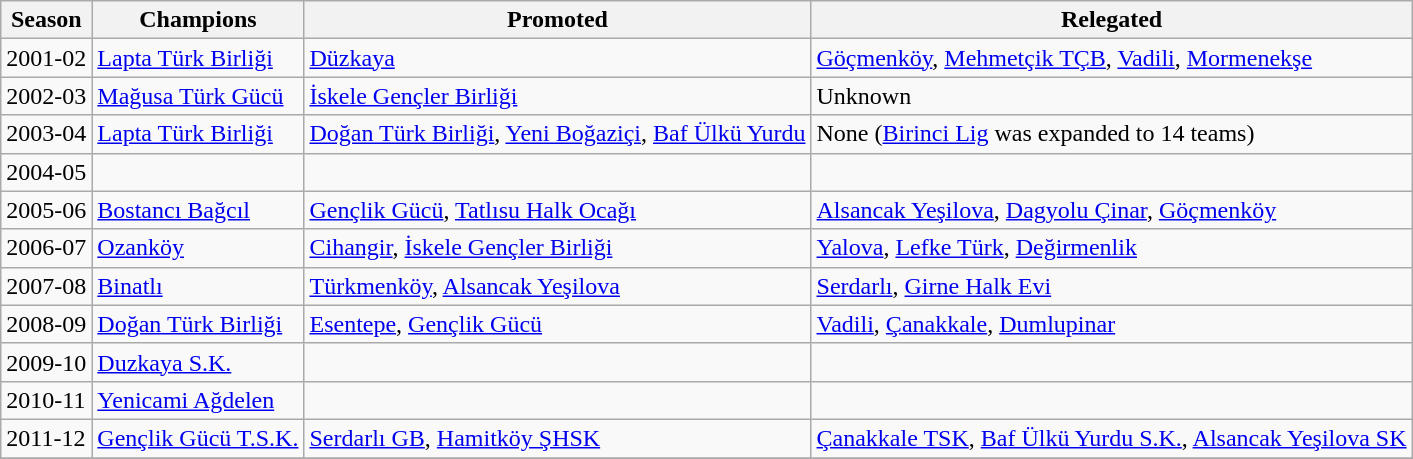<table class=wikitable style="text-align:left">
<tr>
<th>Season</th>
<th>Champions</th>
<th>Promoted</th>
<th>Relegated</th>
</tr>
<tr>
<td>2001-02</td>
<td><a href='#'>Lapta Türk Birliği</a></td>
<td><a href='#'>Düzkaya</a></td>
<td><a href='#'>Göçmenköy</a>, <a href='#'>Mehmetçik TÇB</a>, <a href='#'>Vadili</a>, <a href='#'>Mormenekşe</a></td>
</tr>
<tr>
<td>2002-03</td>
<td><a href='#'>Mağusa Türk Gücü</a></td>
<td><a href='#'>İskele Gençler Birliği</a></td>
<td>Unknown</td>
</tr>
<tr>
<td>2003-04</td>
<td><a href='#'>Lapta Türk Birliği</a></td>
<td><a href='#'>Doğan Türk Birliği</a>, <a href='#'>Yeni Boğaziçi</a>, <a href='#'>Baf Ülkü Yurdu</a></td>
<td>None (<a href='#'>Birinci Lig</a> was expanded to 14 teams)</td>
</tr>
<tr>
<td>2004-05</td>
<td></td>
<td></td>
<td></td>
</tr>
<tr>
<td>2005-06</td>
<td><a href='#'>Bostancı Bağcıl</a></td>
<td><a href='#'>Gençlik Gücü</a>, <a href='#'>Tatlısu Halk Ocağı</a></td>
<td><a href='#'>Alsancak Yeşilova</a>, <a href='#'>Dagyolu Çinar</a>, <a href='#'>Göçmenköy</a></td>
</tr>
<tr>
<td>2006-07</td>
<td><a href='#'>Ozanköy</a></td>
<td><a href='#'>Cihangir</a>, <a href='#'>İskele Gençler Birliği</a></td>
<td><a href='#'>Yalova</a>, <a href='#'>Lefke Türk</a>, <a href='#'>Değirmenlik</a></td>
</tr>
<tr>
<td>2007-08</td>
<td><a href='#'>Binatlı</a></td>
<td><a href='#'>Türkmenköy</a>, <a href='#'>Alsancak Yeşilova</a></td>
<td><a href='#'>Serdarlı</a>, <a href='#'>Girne Halk Evi</a></td>
</tr>
<tr>
<td>2008-09</td>
<td><a href='#'>Doğan Türk Birliği</a></td>
<td><a href='#'>Esentepe</a>, <a href='#'>Gençlik Gücü</a></td>
<td><a href='#'>Vadili</a>, <a href='#'>Çanakkale</a>, <a href='#'>Dumlupinar</a></td>
</tr>
<tr>
<td>2009-10</td>
<td><a href='#'>Duzkaya S.K.</a></td>
<td></td>
<td></td>
</tr>
<tr>
<td>2010-11</td>
<td><a href='#'>Yenicami Ağdelen</a></td>
<td></td>
<td></td>
</tr>
<tr>
<td>2011-12</td>
<td><a href='#'>Gençlik Gücü T.S.K.</a></td>
<td><a href='#'>Serdarlı GB</a>, <a href='#'>Hamitköy ŞHSK</a></td>
<td><a href='#'>Çanakkale TSK</a>, <a href='#'>Baf Ülkü Yurdu S.K.</a>, <a href='#'>Alsancak Yeşilova SK</a></td>
</tr>
<tr>
</tr>
</table>
